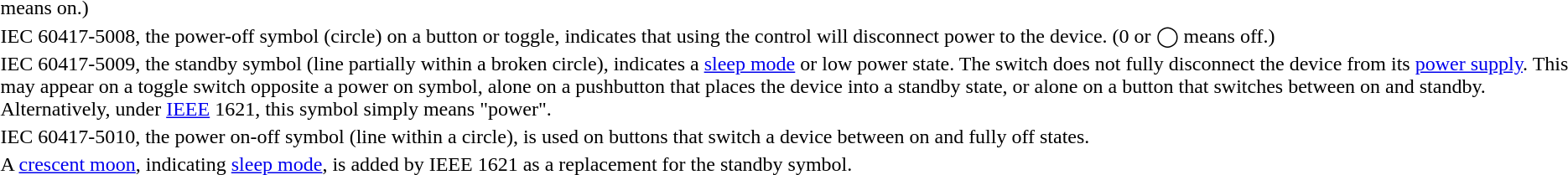<table>
<tr valign="top">
<td></td>
<td IEC 60417-5007,>means on.)</td>
</tr>
<tr valign="top">
<td></td>
<td>IEC 60417-5008, the power-off symbol (circle) on a button or toggle, indicates that using the control will disconnect power to the device. (0 or ◯ means off.)</td>
</tr>
<tr valign="top">
<td></td>
<td>IEC 60417-5009, the standby symbol (line partially within a broken circle), indicates a <a href='#'>sleep mode</a> or low power state. The switch does not fully disconnect the device from its <a href='#'>power supply</a>. This may appear on a toggle switch opposite a power on symbol, alone on a pushbutton that places the device into a standby state, or alone on a button that switches between on and standby. Alternatively, under <a href='#'>IEEE</a> 1621, this symbol simply means "power".</td>
</tr>
<tr valign="top">
<td></td>
<td>IEC 60417-5010, the power on-off symbol (line within a circle), is used on buttons that switch a device between on and fully off states.</td>
</tr>
<tr valign="top">
<td></td>
<td>A <a href='#'>crescent moon</a>, indicating <a href='#'>sleep mode</a>, is added by IEEE 1621 as a replacement for the standby symbol.</td>
</tr>
</table>
